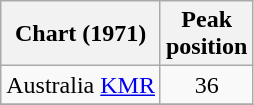<table class="wikitable">
<tr>
<th align="left">Chart (1971)</th>
<th align="left">Peak<br>position</th>
</tr>
<tr>
<td align="left">Australia <a href='#'>KMR</a></td>
<td style="text-align:center;">36</td>
</tr>
<tr>
</tr>
</table>
